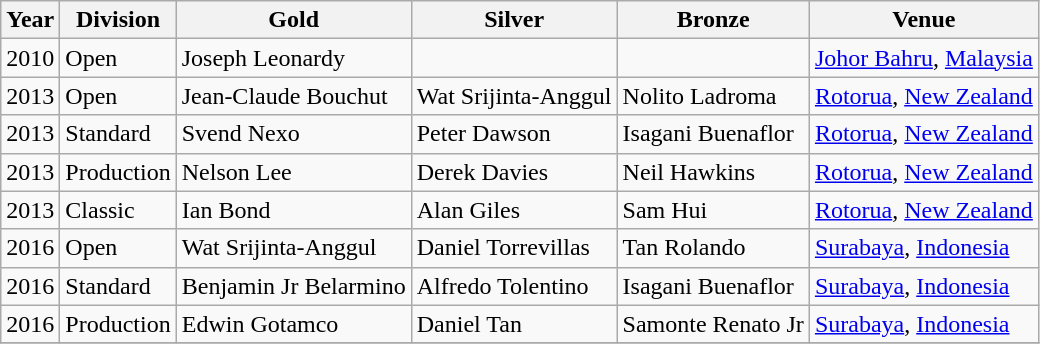<table class="wikitable sortable" style="text-align: left;">
<tr>
<th>Year</th>
<th>Division</th>
<th> Gold</th>
<th> Silver</th>
<th> Bronze</th>
<th>Venue</th>
</tr>
<tr>
<td>2010</td>
<td>Open</td>
<td>Joseph Leonardy</td>
<td></td>
<td></td>
<td><a href='#'>Johor Bahru</a>, <a href='#'>Malaysia</a></td>
</tr>
<tr>
<td>2013</td>
<td>Open</td>
<td>Jean-Claude Bouchut</td>
<td>Wat Srijinta-Anggul</td>
<td>Nolito Ladroma</td>
<td><a href='#'>Rotorua</a>, <a href='#'>New Zealand</a></td>
</tr>
<tr>
<td>2013</td>
<td>Standard</td>
<td>Svend Nexo</td>
<td>Peter Dawson</td>
<td>Isagani Buenaflor</td>
<td><a href='#'>Rotorua</a>, <a href='#'>New Zealand</a></td>
</tr>
<tr>
<td>2013</td>
<td>Production</td>
<td>Nelson Lee</td>
<td>Derek Davies</td>
<td>Neil Hawkins</td>
<td><a href='#'>Rotorua</a>, <a href='#'>New Zealand</a></td>
</tr>
<tr>
<td>2013</td>
<td>Classic</td>
<td>Ian Bond</td>
<td>Alan Giles</td>
<td>Sam Hui</td>
<td><a href='#'>Rotorua</a>, <a href='#'>New Zealand</a></td>
</tr>
<tr>
<td>2016</td>
<td>Open</td>
<td> Wat Srijinta-Anggul</td>
<td> Daniel Torrevillas</td>
<td> Tan Rolando</td>
<td><a href='#'>Surabaya</a>, <a href='#'>Indonesia</a></td>
</tr>
<tr>
<td>2016</td>
<td>Standard</td>
<td>Benjamin Jr Belarmino</td>
<td>Alfredo Tolentino</td>
<td>Isagani Buenaflor</td>
<td><a href='#'>Surabaya</a>, <a href='#'>Indonesia</a></td>
</tr>
<tr>
<td>2016</td>
<td>Production</td>
<td> Edwin Gotamco</td>
<td> Daniel Tan</td>
<td> Samonte Renato Jr</td>
<td><a href='#'>Surabaya</a>, <a href='#'>Indonesia</a></td>
</tr>
<tr>
</tr>
</table>
